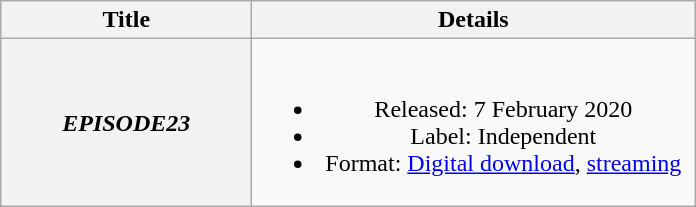<table class="wikitable plainrowheaders" style="text-align:center;">
<tr>
<th scope="col" style="width:10em;">Title</th>
<th scope="col" style="width:18em;">Details</th>
</tr>
<tr>
<th scope="row"><em>EPISODE23</em></th>
<td><br><ul><li>Released: 7 February 2020</li><li>Label: Independent</li><li>Format: <a href='#'>Digital download</a>, <a href='#'>streaming</a></li></ul></td>
</tr>
</table>
